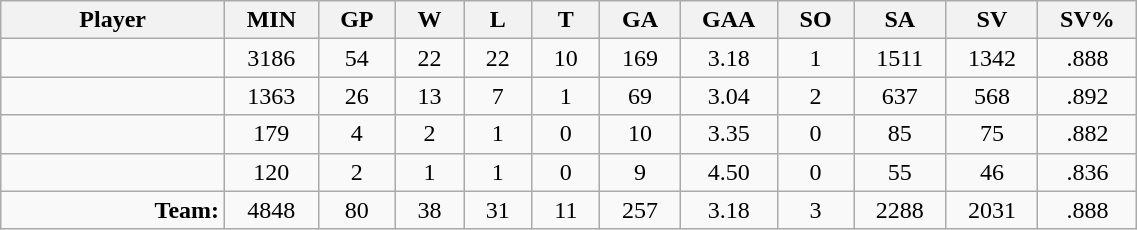<table class="wikitable sortable" width="60%">
<tr>
<th bgcolor="#DDDDFF" width="10%">Player</th>
<th width="3%" bgcolor="#DDDDFF" title="Minutes played">MIN</th>
<th width="3%" bgcolor="#DDDDFF" title="Games played in">GP</th>
<th width="3%" bgcolor="#DDDDFF" title="Games played in">W</th>
<th width="3%" bgcolor="#DDDDFF"title="Games played in">L</th>
<th width="3%" bgcolor="#DDDDFF" title="Ties">T</th>
<th width="3%" bgcolor="#DDDDFF" title="Goals against">GA</th>
<th width="3%" bgcolor="#DDDDFF" title="Goals against average">GAA</th>
<th width="3%" bgcolor="#DDDDFF"title="Shut-outs">SO</th>
<th width="3%" bgcolor="#DDDDFF" title="Shots against">SA</th>
<th width="3%" bgcolor="#DDDDFF" title="Shots saved">SV</th>
<th width="3%" bgcolor="#DDDDFF" title="Save percentage">SV%</th>
</tr>
<tr align="center">
<td align="right"></td>
<td>3186</td>
<td>54</td>
<td>22</td>
<td>22</td>
<td>10</td>
<td>169</td>
<td>3.18</td>
<td>1</td>
<td>1511</td>
<td>1342</td>
<td>.888</td>
</tr>
<tr align="center">
<td align="right"></td>
<td>1363</td>
<td>26</td>
<td>13</td>
<td>7</td>
<td>1</td>
<td>69</td>
<td>3.04</td>
<td>2</td>
<td>637</td>
<td>568</td>
<td>.892</td>
</tr>
<tr align="center">
<td align="right"></td>
<td>179</td>
<td>4</td>
<td>2</td>
<td>1</td>
<td>0</td>
<td>10</td>
<td>3.35</td>
<td>0</td>
<td>85</td>
<td>75</td>
<td>.882</td>
</tr>
<tr align="center">
<td align="right"></td>
<td>120</td>
<td>2</td>
<td>1</td>
<td>1</td>
<td>0</td>
<td>9</td>
<td>4.50</td>
<td>0</td>
<td>55</td>
<td>46</td>
<td>.836</td>
</tr>
<tr align="center">
<td align="right"><strong>Team:</strong></td>
<td>4848</td>
<td>80</td>
<td>38</td>
<td>31</td>
<td>11</td>
<td>257</td>
<td>3.18</td>
<td>3</td>
<td>2288</td>
<td>2031</td>
<td>.888</td>
</tr>
</table>
